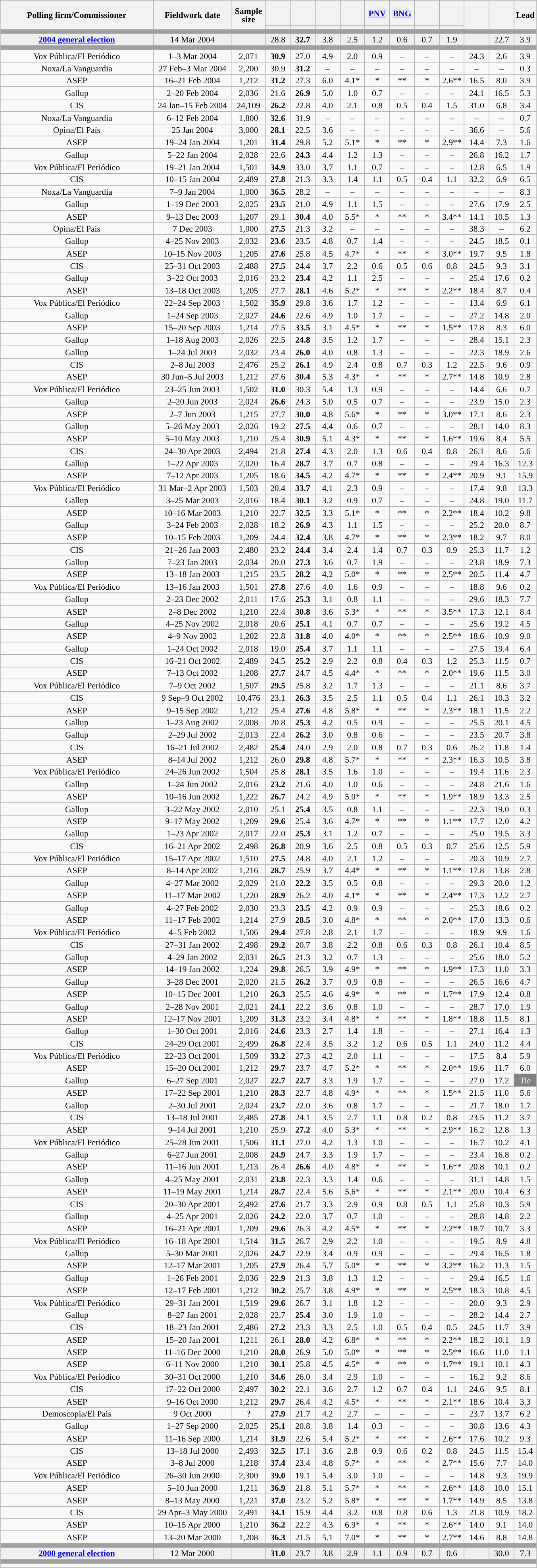<table class="wikitable collapsible collapsed" style="text-align:center; font-size:90%; line-height:14px;">
<tr style="height:42px;">
<th style="width:250px;" rowspan="2">Polling firm/Commissioner</th>
<th style="width:125px;" rowspan="2">Fieldwork date</th>
<th style="width:50px;" rowspan="2">Sample size</th>
<th style="width:35px;"></th>
<th style="width:35px;"></th>
<th style="width:35px;"></th>
<th style="width:35px;"></th>
<th style="width:35px;"><a href='#'>PNV</a></th>
<th style="width:35px;"><a href='#'>BNG</a></th>
<th style="width:35px;"></th>
<th style="width:35px;"></th>
<th style="width:35px;" rowspan="2"></th>
<th style="width:35px;" rowspan="2"></th>
<th style="width:30px;" rowspan="2">Lead</th>
</tr>
<tr>
<th style="color:inherit;background:"></th>
<th style="color:inherit;background:"></th>
<th style="color:inherit;background:"></th>
<th style="color:inherit;background:"></th>
<th style="color:inherit;background:"></th>
<th style="color:inherit;background:"></th>
<th style="color:inherit;background:"></th>
<th style="color:inherit;background:"></th>
</tr>
<tr>
<td colspan="14" style="background:#A0A0A0"></td>
</tr>
<tr style="background:#EFEFEF;">
<td><strong><a href='#'>2004 general election</a></strong></td>
<td>14 Mar 2004</td>
<td></td>
<td>28.8</td>
<td><strong>32.7</strong></td>
<td>3.8</td>
<td>2.5</td>
<td>1.2</td>
<td>0.6</td>
<td>0.7</td>
<td>1.9</td>
<td></td>
<td>22.7</td>
<td style="background:">3.9</td>
</tr>
<tr>
<td colspan="14" style="background:#A0A0A0"></td>
</tr>
<tr>
<td>Vox Pública/El Periódico</td>
<td>1–3 Mar 2004</td>
<td>2,071</td>
<td><strong>30.9</strong></td>
<td>27.0</td>
<td>4.9</td>
<td>2.0</td>
<td>0.9</td>
<td>–</td>
<td>–</td>
<td>–</td>
<td>24.3</td>
<td>2.6</td>
<td style="background:">3.9</td>
</tr>
<tr>
<td>Noxa/La Vanguardia</td>
<td>27 Feb–3 Mar 2004</td>
<td>2,200</td>
<td>30.9</td>
<td><strong>31.2</strong></td>
<td>–</td>
<td>–</td>
<td>–</td>
<td>–</td>
<td>–</td>
<td>–</td>
<td>–</td>
<td>–</td>
<td style="background:">0.3</td>
</tr>
<tr>
<td>ASEP</td>
<td>16–21 Feb 2004</td>
<td>1,212</td>
<td><strong>31.2</strong></td>
<td>27.3</td>
<td>6.0</td>
<td>4.1*</td>
<td>*</td>
<td>**</td>
<td>*</td>
<td>2.6**</td>
<td>16.5</td>
<td>8.0</td>
<td style="background:">3.9</td>
</tr>
<tr>
<td>Gallup</td>
<td>2–20 Feb 2004</td>
<td>2,036</td>
<td>21.6</td>
<td><strong>26.9</strong></td>
<td>5.0</td>
<td>1.0</td>
<td>0.7</td>
<td>–</td>
<td>–</td>
<td>–</td>
<td>24.1</td>
<td>16.5</td>
<td style="background:">5.3</td>
</tr>
<tr>
<td>CIS</td>
<td>24 Jan–15 Feb 2004</td>
<td>24,109</td>
<td><strong>26.2</strong></td>
<td>22.8</td>
<td>4.0</td>
<td>2.1</td>
<td>0.8</td>
<td>0.5</td>
<td>0.4</td>
<td>1.5</td>
<td>31.0</td>
<td>6.8</td>
<td style="background:">3.4</td>
</tr>
<tr>
<td>Noxa/La Vanguardia</td>
<td>6–12 Feb 2004</td>
<td>1,800</td>
<td><strong>32.6</strong></td>
<td>31.9</td>
<td>–</td>
<td>–</td>
<td>–</td>
<td>–</td>
<td>–</td>
<td>–</td>
<td>–</td>
<td>–</td>
<td style="background:">0.7</td>
</tr>
<tr>
<td>Opina/El País</td>
<td>25 Jan 2004</td>
<td>3,000</td>
<td><strong>28.1</strong></td>
<td>22.5</td>
<td>3.6</td>
<td>–</td>
<td>–</td>
<td>–</td>
<td>–</td>
<td>–</td>
<td>36.6</td>
<td>–</td>
<td style="background:">5.6</td>
</tr>
<tr>
<td>ASEP</td>
<td>19–24 Jan 2004</td>
<td>1,201</td>
<td><strong>31.4</strong></td>
<td>29.8</td>
<td>5.2</td>
<td>5.1*</td>
<td>*</td>
<td>**</td>
<td>*</td>
<td>2.9**</td>
<td>14.4</td>
<td>7.3</td>
<td style="background:">1.6</td>
</tr>
<tr>
<td>Gallup</td>
<td>5–22 Jan 2004</td>
<td>2,028</td>
<td>22.6</td>
<td><strong>24.3</strong></td>
<td>4.4</td>
<td>1.2</td>
<td>1.3</td>
<td>–</td>
<td>–</td>
<td>–</td>
<td>26.8</td>
<td>16.2</td>
<td style="background:">1.7</td>
</tr>
<tr>
<td>Vox Pública/El Periódico</td>
<td>19–21 Jan 2004</td>
<td>1,501</td>
<td><strong>34.9</strong></td>
<td>33.0</td>
<td>3.7</td>
<td>1.1</td>
<td>0.7</td>
<td>–</td>
<td>–</td>
<td>–</td>
<td>12.8</td>
<td>6.5</td>
<td style="background:">1.9</td>
</tr>
<tr>
<td>CIS</td>
<td>10–15 Jan 2004</td>
<td>2,489</td>
<td><strong>27.8</strong></td>
<td>21.3</td>
<td>3.3</td>
<td>1.4</td>
<td>1.1</td>
<td>0.5</td>
<td>0.4</td>
<td>1.1</td>
<td>32.2</td>
<td>6.9</td>
<td style="background:">6.5</td>
</tr>
<tr>
<td>Noxa/La Vanguardia</td>
<td>7–9 Jan 2004</td>
<td>1,000</td>
<td><strong>36.5</strong></td>
<td>28.2</td>
<td>–</td>
<td>–</td>
<td>–</td>
<td>–</td>
<td>–</td>
<td>–</td>
<td>–</td>
<td>–</td>
<td style="background:">8.3</td>
</tr>
<tr>
<td>Gallup</td>
<td>1–19 Dec 2003</td>
<td>2,025</td>
<td><strong>23.5</strong></td>
<td>21.0</td>
<td>4.9</td>
<td>1.1</td>
<td>1.5</td>
<td>–</td>
<td>–</td>
<td>–</td>
<td>27.6</td>
<td>17.9</td>
<td style="background:">2.5</td>
</tr>
<tr>
<td>ASEP</td>
<td>9–13 Dec 2003</td>
<td>1,207</td>
<td>29.1</td>
<td><strong>30.4</strong></td>
<td>4.0</td>
<td>5.5*</td>
<td>*</td>
<td>**</td>
<td>*</td>
<td>3.4**</td>
<td>14.1</td>
<td>10.5</td>
<td style="background:">1.3</td>
</tr>
<tr>
<td>Opina/El País</td>
<td>7 Dec 2003</td>
<td>1,000</td>
<td><strong>27.5</strong></td>
<td>21.3</td>
<td>3.2</td>
<td>–</td>
<td>–</td>
<td>–</td>
<td>–</td>
<td>–</td>
<td>38.3</td>
<td>–</td>
<td style="background:">6.2</td>
</tr>
<tr>
<td>Gallup</td>
<td>4–25 Nov 2003</td>
<td>2,032</td>
<td><strong>23.6</strong></td>
<td>23.5</td>
<td>4.8</td>
<td>0.7</td>
<td>1.4</td>
<td>–</td>
<td>–</td>
<td>–</td>
<td>24.5</td>
<td>18.5</td>
<td style="background:">0.1</td>
</tr>
<tr>
<td>ASEP</td>
<td>10–15 Nov 2003</td>
<td>1,205</td>
<td><strong>27.6</strong></td>
<td>25.8</td>
<td>4.5</td>
<td>4.7*</td>
<td>*</td>
<td>**</td>
<td>*</td>
<td>3.0**</td>
<td>19.7</td>
<td>9.5</td>
<td style="background:">1.8</td>
</tr>
<tr>
<td>CIS</td>
<td>25–31 Oct 2003</td>
<td>2,488</td>
<td><strong>27.5</strong></td>
<td>24.4</td>
<td>3.7</td>
<td>2.2</td>
<td>0.6</td>
<td>0.5</td>
<td>0.6</td>
<td>0.8</td>
<td>24.5</td>
<td>9.3</td>
<td style="background:">3.1</td>
</tr>
<tr>
<td>Gallup</td>
<td>3–22 Oct 2003</td>
<td>2,016</td>
<td>23.2</td>
<td><strong>23.4</strong></td>
<td>4.2</td>
<td>1.1</td>
<td>2.5</td>
<td>–</td>
<td>–</td>
<td>–</td>
<td>25.4</td>
<td>17.6</td>
<td style="background:">0.2</td>
</tr>
<tr>
<td>ASEP</td>
<td>13–18 Oct 2003</td>
<td>1,205</td>
<td>27.7</td>
<td><strong>28.1</strong></td>
<td>4.6</td>
<td>5.2*</td>
<td>*</td>
<td>**</td>
<td>*</td>
<td>2.2**</td>
<td>18.4</td>
<td>8.7</td>
<td style="background:">0.4</td>
</tr>
<tr>
<td>Vox Pública/El Periódico</td>
<td>22–24 Sep 2003</td>
<td>1,502</td>
<td><strong>35.9</strong></td>
<td>29.8</td>
<td>3.6</td>
<td>1.7</td>
<td>1.2</td>
<td>–</td>
<td>–</td>
<td>–</td>
<td>13.4</td>
<td>6.9</td>
<td style="background:">6.1</td>
</tr>
<tr>
<td>Gallup</td>
<td>1–24 Sep 2003</td>
<td>2,027</td>
<td><strong>24.6</strong></td>
<td>22.6</td>
<td>4.9</td>
<td>1.0</td>
<td>1.7</td>
<td>–</td>
<td>–</td>
<td>–</td>
<td>27.2</td>
<td>14.8</td>
<td style="background:">2.0</td>
</tr>
<tr>
<td>ASEP</td>
<td>15–20 Sep 2003</td>
<td>1,214</td>
<td>27.5</td>
<td><strong>33.5</strong></td>
<td>3.1</td>
<td>4.5*</td>
<td>*</td>
<td>**</td>
<td>*</td>
<td>1.5**</td>
<td>17.8</td>
<td>8.3</td>
<td style="background:">6.0</td>
</tr>
<tr>
<td>Gallup</td>
<td>1–18 Aug 2003</td>
<td>2,026</td>
<td>22.5</td>
<td><strong>24.8</strong></td>
<td>3.5</td>
<td>1.2</td>
<td>1.7</td>
<td>–</td>
<td>–</td>
<td>–</td>
<td>28.4</td>
<td>15.1</td>
<td style="background:">2.3</td>
</tr>
<tr>
<td>Gallup</td>
<td>1–24 Jul 2003</td>
<td>2,032</td>
<td>23.4</td>
<td><strong>26.0</strong></td>
<td>4.0</td>
<td>0.8</td>
<td>1.3</td>
<td>–</td>
<td>–</td>
<td>–</td>
<td>22.3</td>
<td>18.9</td>
<td style="background:">2.6</td>
</tr>
<tr>
<td>CIS</td>
<td>2–8 Jul 2003</td>
<td>2,476</td>
<td>25.2</td>
<td><strong>26.1</strong></td>
<td>4.9</td>
<td>2.4</td>
<td>0.8</td>
<td>0.7</td>
<td>0.3</td>
<td>1.2</td>
<td>22.5</td>
<td>9.6</td>
<td style="background:">0.9</td>
</tr>
<tr>
<td>ASEP</td>
<td>30 Jun–5 Jul 2003</td>
<td>1,212</td>
<td>27.6</td>
<td><strong>30.4</strong></td>
<td>5.3</td>
<td>4.3*</td>
<td>*</td>
<td>**</td>
<td>*</td>
<td>2.7**</td>
<td>14.8</td>
<td>10.9</td>
<td style="background:">2.8</td>
</tr>
<tr>
<td>Vox Pública/El Periódico</td>
<td>23–25 Jun 2003</td>
<td>1,502</td>
<td><strong>31.0</strong></td>
<td>30.3</td>
<td>5.4</td>
<td>1.3</td>
<td>0.9</td>
<td>–</td>
<td>–</td>
<td>–</td>
<td>14.4</td>
<td>6.6</td>
<td style="background:">0.7</td>
</tr>
<tr>
<td>Gallup</td>
<td>2–20 Jun 2003</td>
<td>2,024</td>
<td><strong>26.6</strong></td>
<td>24.3</td>
<td>5.0</td>
<td>0.5</td>
<td>0.7</td>
<td>–</td>
<td>–</td>
<td>–</td>
<td>23.9</td>
<td>15.0</td>
<td style="background:">2.3</td>
</tr>
<tr>
<td>ASEP</td>
<td>2–7 Jun 2003</td>
<td>1,215</td>
<td>27.7</td>
<td><strong>30.0</strong></td>
<td>4.8</td>
<td>5.6*</td>
<td>*</td>
<td>**</td>
<td>*</td>
<td>3.0**</td>
<td>17.1</td>
<td>8.6</td>
<td style="background:">2.3</td>
</tr>
<tr>
<td>Gallup</td>
<td>5–26 May 2003</td>
<td>2,026</td>
<td>19.2</td>
<td><strong>27.5</strong></td>
<td>4.4</td>
<td>0.6</td>
<td>0.7</td>
<td>–</td>
<td>–</td>
<td>–</td>
<td>28.1</td>
<td>14.0</td>
<td style="background:">8.3</td>
</tr>
<tr>
<td>ASEP</td>
<td>5–10 May 2003</td>
<td>1,210</td>
<td>25.4</td>
<td><strong>30.9</strong></td>
<td>5.1</td>
<td>4.3*</td>
<td>*</td>
<td>**</td>
<td>*</td>
<td>1.6**</td>
<td>19.6</td>
<td>8.4</td>
<td style="background:">5.5</td>
</tr>
<tr>
<td>CIS</td>
<td>24–30 Apr 2003</td>
<td>2,494</td>
<td>21.8</td>
<td><strong>27.4</strong></td>
<td>4.3</td>
<td>2.0</td>
<td>1.3</td>
<td>0.6</td>
<td>0.4</td>
<td>0.8</td>
<td>26.1</td>
<td>8.6</td>
<td style="background:">5.6</td>
</tr>
<tr>
<td>Gallup</td>
<td>1–22 Apr 2003</td>
<td>2,020</td>
<td>16.4</td>
<td><strong>28.7</strong></td>
<td>3.7</td>
<td>0.7</td>
<td>0.8</td>
<td>–</td>
<td>–</td>
<td>–</td>
<td>29.4</td>
<td>16.3</td>
<td style="background:">12.3</td>
</tr>
<tr>
<td>ASEP</td>
<td>7–12 Apr 2003</td>
<td>1,205</td>
<td>18.6</td>
<td><strong>34.5</strong></td>
<td>4.2</td>
<td>4.7*</td>
<td>*</td>
<td>**</td>
<td>*</td>
<td>2.4**</td>
<td>20.9</td>
<td>9.1</td>
<td style="background:">15.9</td>
</tr>
<tr>
<td>Vox Pública/El Periódico</td>
<td>31 Mar–2 Apr 2003</td>
<td>1,503</td>
<td>20.4</td>
<td><strong>33.7</strong></td>
<td>4.1</td>
<td>2.3</td>
<td>0.9</td>
<td>–</td>
<td>–</td>
<td>–</td>
<td>17.4</td>
<td>9.8</td>
<td style="background:">13.3</td>
</tr>
<tr>
<td>Gallup</td>
<td>3–25 Mar 2003</td>
<td>2,016</td>
<td>18.4</td>
<td><strong>30.1</strong></td>
<td>3.2</td>
<td>0.9</td>
<td>0.7</td>
<td>–</td>
<td>–</td>
<td>–</td>
<td>24.8</td>
<td>19.0</td>
<td style="background:">11.7</td>
</tr>
<tr>
<td>ASEP</td>
<td>10–16 Mar 2003</td>
<td>1,210</td>
<td>22.7</td>
<td><strong>32.5</strong></td>
<td>3.3</td>
<td>5.1*</td>
<td>*</td>
<td>**</td>
<td>*</td>
<td>2.2**</td>
<td>18.4</td>
<td>10.2</td>
<td style="background:">9.8</td>
</tr>
<tr>
<td>Gallup</td>
<td>3–24 Feb 2003</td>
<td>2,028</td>
<td>18.2</td>
<td><strong>26.9</strong></td>
<td>4.3</td>
<td>1.1</td>
<td>1.5</td>
<td>–</td>
<td>–</td>
<td>–</td>
<td>25.2</td>
<td>20.0</td>
<td style="background:">8.7</td>
</tr>
<tr>
<td>ASEP</td>
<td>10–15 Feb 2003</td>
<td>1,209</td>
<td>24.4</td>
<td><strong>32.4</strong></td>
<td>3.8</td>
<td>4.7*</td>
<td>*</td>
<td>**</td>
<td>*</td>
<td>2.3**</td>
<td>18.2</td>
<td>9.7</td>
<td style="background:">8.0</td>
</tr>
<tr>
<td>CIS</td>
<td>21–26 Jan 2003</td>
<td>2,480</td>
<td>23.2</td>
<td><strong>24.4</strong></td>
<td>3.4</td>
<td>2.4</td>
<td>1.4</td>
<td>0.7</td>
<td>0.3</td>
<td>0.9</td>
<td>25.3</td>
<td>11.7</td>
<td style="background:">1.2</td>
</tr>
<tr>
<td>Gallup</td>
<td>7–23 Jan 2003</td>
<td>2,034</td>
<td>20.0</td>
<td><strong>27.3</strong></td>
<td>3.6</td>
<td>0.7</td>
<td>1.9</td>
<td>–</td>
<td>–</td>
<td>–</td>
<td>23.8</td>
<td>18.9</td>
<td style="background:">7.3</td>
</tr>
<tr>
<td>ASEP</td>
<td>13–18 Jan 2003</td>
<td>1,215</td>
<td>23.5</td>
<td><strong>28.2</strong></td>
<td>4.2</td>
<td>5.0*</td>
<td>*</td>
<td>**</td>
<td>*</td>
<td>2.5**</td>
<td>20.5</td>
<td>11.4</td>
<td style="background:">4.7</td>
</tr>
<tr>
<td>Vox Pública/El Periódico</td>
<td>13–16 Jan 2003</td>
<td>1,501</td>
<td><strong>27.8</strong></td>
<td>27.6</td>
<td>4.0</td>
<td>1.6</td>
<td>0.9</td>
<td>–</td>
<td>–</td>
<td>–</td>
<td>18.8</td>
<td>9.6</td>
<td style="background:">0.2</td>
</tr>
<tr>
<td>Gallup</td>
<td>2–23 Dec 2002</td>
<td>2,011</td>
<td>17.6</td>
<td><strong>25.3</strong></td>
<td>3.1</td>
<td>0.8</td>
<td>1.1</td>
<td>–</td>
<td>–</td>
<td>–</td>
<td>29.6</td>
<td>18.3</td>
<td style="background:">7.7</td>
</tr>
<tr>
<td>ASEP</td>
<td>2–8 Dec 2002</td>
<td>1,210</td>
<td>22.4</td>
<td><strong>30.8</strong></td>
<td>3.6</td>
<td>5.3*</td>
<td>*</td>
<td>**</td>
<td>*</td>
<td>3.5**</td>
<td>17.3</td>
<td>12.1</td>
<td style="background:">8.4</td>
</tr>
<tr>
<td>Gallup</td>
<td>4–25 Nov 2002</td>
<td>2,018</td>
<td>20.6</td>
<td><strong>25.1</strong></td>
<td>4.1</td>
<td>0.7</td>
<td>0.7</td>
<td>–</td>
<td>–</td>
<td>–</td>
<td>25.6</td>
<td>19.2</td>
<td style="background:">4.5</td>
</tr>
<tr>
<td>ASEP</td>
<td>4–9 Nov 2002</td>
<td>1,202</td>
<td>22.8</td>
<td><strong>31.8</strong></td>
<td>4.0</td>
<td>4.0*</td>
<td>*</td>
<td>**</td>
<td>*</td>
<td>2.5**</td>
<td>18.6</td>
<td>10.9</td>
<td style="background:">9.0</td>
</tr>
<tr>
<td>Gallup</td>
<td>1–24 Oct 2002</td>
<td>2,018</td>
<td>19.0</td>
<td><strong>25.4</strong></td>
<td>3.7</td>
<td>1.1</td>
<td>1.1</td>
<td>–</td>
<td>–</td>
<td>–</td>
<td>27.5</td>
<td>19.4</td>
<td style="background:">6.4</td>
</tr>
<tr>
<td>CIS</td>
<td>16–21 Oct 2002</td>
<td>2,489</td>
<td>24.5</td>
<td><strong>25.2</strong></td>
<td>2.9</td>
<td>2.2</td>
<td>0.8</td>
<td>0.4</td>
<td>0.3</td>
<td>1.2</td>
<td>25.3</td>
<td>11.5</td>
<td style="background:">0.7</td>
</tr>
<tr>
<td>ASEP</td>
<td>7–13 Oct 2002</td>
<td>1,208</td>
<td><strong>27.7</strong></td>
<td>24.7</td>
<td>4.5</td>
<td>4.4*</td>
<td>*</td>
<td>**</td>
<td>*</td>
<td>2.0**</td>
<td>19.6</td>
<td>11.5</td>
<td style="background:">3.0</td>
</tr>
<tr>
<td>Vox Pública/El Periódico</td>
<td>7–9 Oct 2002</td>
<td>1,507</td>
<td><strong>29.5</strong></td>
<td>25.8</td>
<td>3.2</td>
<td>1.7</td>
<td>1.3</td>
<td>–</td>
<td>–</td>
<td>–</td>
<td>21.1</td>
<td>8.6</td>
<td style="background:">3.7</td>
</tr>
<tr>
<td>CIS</td>
<td>9 Sep–9 Oct 2002</td>
<td>10,476</td>
<td>23.1</td>
<td><strong>26.3</strong></td>
<td>3.5</td>
<td>2.5</td>
<td>1.1</td>
<td>0.5</td>
<td>0.4</td>
<td>1.1</td>
<td>26.1</td>
<td>10.3</td>
<td style="background:">3.2</td>
</tr>
<tr>
<td>ASEP</td>
<td>9–15 Sep 2002</td>
<td>1,212</td>
<td>25.4</td>
<td><strong>27.6</strong></td>
<td>4.8</td>
<td>5.8*</td>
<td>*</td>
<td>**</td>
<td>*</td>
<td>2.3**</td>
<td>18.1</td>
<td>11.5</td>
<td style="background:">2.2</td>
</tr>
<tr>
<td>Gallup</td>
<td>1–23 Aug 2002</td>
<td>2,008</td>
<td>20.8</td>
<td><strong>25.3</strong></td>
<td>4.2</td>
<td>0.5</td>
<td>0.9</td>
<td>–</td>
<td>–</td>
<td>–</td>
<td>25.5</td>
<td>20.1</td>
<td style="background:">4.5</td>
</tr>
<tr>
<td>Gallup</td>
<td>2–29 Jul 2002</td>
<td>2,013</td>
<td>22.4</td>
<td><strong>26.2</strong></td>
<td>3.0</td>
<td>0.8</td>
<td>0.6</td>
<td>–</td>
<td>–</td>
<td>–</td>
<td>23.5</td>
<td>20.7</td>
<td style="background:">3.8</td>
</tr>
<tr>
<td>CIS</td>
<td>16–21 Jul 2002</td>
<td>2,482</td>
<td><strong>25.4</strong></td>
<td>24.0</td>
<td>2.9</td>
<td>2.0</td>
<td>0.8</td>
<td>0.7</td>
<td>0.3</td>
<td>0.6</td>
<td>26.2</td>
<td>11.8</td>
<td style="background:">1.4</td>
</tr>
<tr>
<td>ASEP</td>
<td>8–14 Jul 2002</td>
<td>1,212</td>
<td>26.0</td>
<td><strong>29.8</strong></td>
<td>4.8</td>
<td>5.7*</td>
<td>*</td>
<td>**</td>
<td>*</td>
<td>2.3**</td>
<td>16.3</td>
<td>10.5</td>
<td style="background:">3.8</td>
</tr>
<tr>
<td>Vox Pública/El Periódico</td>
<td>24–26 Jun 2002</td>
<td>1,504</td>
<td>25.8</td>
<td><strong>28.1</strong></td>
<td>3.5</td>
<td>1.6</td>
<td>1.0</td>
<td>–</td>
<td>–</td>
<td>–</td>
<td>19.4</td>
<td>11.6</td>
<td style="background:">2.3</td>
</tr>
<tr>
<td>Gallup</td>
<td>1–24 Jun 2002</td>
<td>2,016</td>
<td><strong>23.2</strong></td>
<td>21.6</td>
<td>4.0</td>
<td>1.0</td>
<td>0.6</td>
<td>–</td>
<td>–</td>
<td>–</td>
<td>24.8</td>
<td>21.6</td>
<td style="background:">1.6</td>
</tr>
<tr>
<td>ASEP</td>
<td>10–16 Jun 2002</td>
<td>1,222</td>
<td><strong>26.7</strong></td>
<td>24.2</td>
<td>4.9</td>
<td>5.0*</td>
<td>*</td>
<td>**</td>
<td>*</td>
<td>1.9**</td>
<td>18.9</td>
<td>13.3</td>
<td style="background:">2.5</td>
</tr>
<tr>
<td>Gallup</td>
<td>3–22 May 2002</td>
<td>2,010</td>
<td>25.1</td>
<td><strong>25.4</strong></td>
<td>3.5</td>
<td>0.8</td>
<td>1.1</td>
<td>–</td>
<td>–</td>
<td>–</td>
<td>22.3</td>
<td>19.0</td>
<td style="background:">0.3</td>
</tr>
<tr>
<td>ASEP</td>
<td>9–17 May 2002</td>
<td>1,209</td>
<td><strong>29.6</strong></td>
<td>25.4</td>
<td>3.6</td>
<td>4.7*</td>
<td>*</td>
<td>**</td>
<td>*</td>
<td>1.1**</td>
<td>17.7</td>
<td>12.0</td>
<td style="background:">4.2</td>
</tr>
<tr>
<td>Gallup</td>
<td>1–23 Apr 2002</td>
<td>2,017</td>
<td>22.0</td>
<td><strong>25.3</strong></td>
<td>3.1</td>
<td>1.2</td>
<td>0.7</td>
<td>–</td>
<td>–</td>
<td>–</td>
<td>25.0</td>
<td>19.5</td>
<td style="background:">3.3</td>
</tr>
<tr>
<td>CIS</td>
<td>16–21 Apr 2002</td>
<td>2,498</td>
<td><strong>26.8</strong></td>
<td>20.9</td>
<td>3.6</td>
<td>2.5</td>
<td>0.8</td>
<td>0.5</td>
<td>0.3</td>
<td>0.7</td>
<td>25.6</td>
<td>12.5</td>
<td style="background:">5.9</td>
</tr>
<tr>
<td>Vox Pública/El Periódico</td>
<td>15–17 Apr 2002</td>
<td>1,510</td>
<td><strong>27.5</strong></td>
<td>24.8</td>
<td>4.0</td>
<td>2.1</td>
<td>1.2</td>
<td>–</td>
<td>–</td>
<td>–</td>
<td>20.3</td>
<td>10.9</td>
<td style="background:">2.7</td>
</tr>
<tr>
<td>ASEP</td>
<td>8–14 Apr 2002</td>
<td>1,216</td>
<td><strong>28.7</strong></td>
<td>25.9</td>
<td>3.7</td>
<td>4.4*</td>
<td>*</td>
<td>**</td>
<td>*</td>
<td>1.1**</td>
<td>17.8</td>
<td>13.8</td>
<td style="background:">2.8</td>
</tr>
<tr>
<td>Gallup</td>
<td>4–27 Mar 2002</td>
<td>2,029</td>
<td>21.0</td>
<td><strong>22.2</strong></td>
<td>3.5</td>
<td>0.5</td>
<td>0.8</td>
<td>–</td>
<td>–</td>
<td>–</td>
<td>29.3</td>
<td>20.0</td>
<td style="background:">1.2</td>
</tr>
<tr>
<td>ASEP</td>
<td>11–17 Mar 2002</td>
<td>1,220</td>
<td><strong>28.9</strong></td>
<td>26.2</td>
<td>4.0</td>
<td>4.1*</td>
<td>*</td>
<td>**</td>
<td>*</td>
<td>2.4**</td>
<td>17.3</td>
<td>12.2</td>
<td style="background:">2.7</td>
</tr>
<tr>
<td>Gallup</td>
<td>4–27 Feb 2002</td>
<td>2,030</td>
<td>23.3</td>
<td><strong>23.5</strong></td>
<td>4.2</td>
<td>0.9</td>
<td>0.9</td>
<td>–</td>
<td>–</td>
<td>–</td>
<td>25.3</td>
<td>18.6</td>
<td style="background:">0.2</td>
</tr>
<tr>
<td>ASEP</td>
<td>11–17 Feb 2002</td>
<td>1,214</td>
<td>27.9</td>
<td><strong>28.5</strong></td>
<td>3.0</td>
<td>4.8*</td>
<td>*</td>
<td>**</td>
<td>*</td>
<td>2.0**</td>
<td>17.0</td>
<td>13.3</td>
<td style="background:">0.6</td>
</tr>
<tr>
<td>Vox Pública/El Periódico</td>
<td>4–5 Feb 2002</td>
<td>1,506</td>
<td><strong>29.4</strong></td>
<td>27.8</td>
<td>2.8</td>
<td>2.1</td>
<td>1.7</td>
<td>–</td>
<td>–</td>
<td>–</td>
<td>18.9</td>
<td>9.9</td>
<td style="background:">1.6</td>
</tr>
<tr>
<td>CIS</td>
<td>27–31 Jan 2002</td>
<td>2,498</td>
<td><strong>29.2</strong></td>
<td>20.7</td>
<td>3.8</td>
<td>2.2</td>
<td>0.8</td>
<td>0.6</td>
<td>0.3</td>
<td>0.8</td>
<td>26.1</td>
<td>10.4</td>
<td style="background:">8.5</td>
</tr>
<tr>
<td>Gallup</td>
<td>4–29 Jan 2002</td>
<td>2,031</td>
<td><strong>26.5</strong></td>
<td>21.3</td>
<td>3.2</td>
<td>0.7</td>
<td>1.3</td>
<td>–</td>
<td>–</td>
<td>–</td>
<td>25.6</td>
<td>18.0</td>
<td style="background:">5.2</td>
</tr>
<tr>
<td>ASEP</td>
<td>14–19 Jan 2002</td>
<td>1,224</td>
<td><strong>29.8</strong></td>
<td>26.5</td>
<td>3.9</td>
<td>4.9*</td>
<td>*</td>
<td>**</td>
<td>*</td>
<td>1.9**</td>
<td>17.3</td>
<td>11.0</td>
<td style="background:">3.3</td>
</tr>
<tr>
<td>Gallup</td>
<td>3–28 Dec 2001</td>
<td>2,020</td>
<td>21.5</td>
<td><strong>26.2</strong></td>
<td>3.7</td>
<td>0.9</td>
<td>0.8</td>
<td>–</td>
<td>–</td>
<td>–</td>
<td>26.5</td>
<td>16.6</td>
<td style="background:">4.7</td>
</tr>
<tr>
<td>ASEP</td>
<td>10–15 Dec 2001</td>
<td>1,210</td>
<td><strong>26.3</strong></td>
<td>25.5</td>
<td>4.6</td>
<td>4.9*</td>
<td>*</td>
<td>**</td>
<td>*</td>
<td>1.7**</td>
<td>17.9</td>
<td>12.4</td>
<td style="background:">0.8</td>
</tr>
<tr>
<td>Gallup</td>
<td>2–28 Nov 2001</td>
<td>2,021</td>
<td><strong>24.1</strong></td>
<td>22.2</td>
<td>3.6</td>
<td>0.8</td>
<td>1.0</td>
<td>–</td>
<td>–</td>
<td>–</td>
<td>28.7</td>
<td>17.0</td>
<td style="background:">1.9</td>
</tr>
<tr>
<td>ASEP</td>
<td>12–17 Nov 2001</td>
<td>1,209</td>
<td><strong>31.3</strong></td>
<td>23.2</td>
<td>3.4</td>
<td>4.8*</td>
<td>*</td>
<td>**</td>
<td>*</td>
<td>1.8**</td>
<td>18.8</td>
<td>11.5</td>
<td style="background:">8.1</td>
</tr>
<tr>
<td>Gallup</td>
<td>1–30 Oct 2001</td>
<td>2,016</td>
<td><strong>24.6</strong></td>
<td>23.3</td>
<td>2.7</td>
<td>1.4</td>
<td>1.8</td>
<td>–</td>
<td>–</td>
<td>–</td>
<td>27.1</td>
<td>16.4</td>
<td style="background:">1.3</td>
</tr>
<tr>
<td>CIS</td>
<td>24–29 Oct 2001</td>
<td>2,499</td>
<td><strong>26.8</strong></td>
<td>22.4</td>
<td>3.5</td>
<td>3.2</td>
<td>1.2</td>
<td>0.6</td>
<td>0.5</td>
<td>1.1</td>
<td>24.0</td>
<td>11.2</td>
<td style="background:">4.4</td>
</tr>
<tr>
<td>Vox Pública/El Periódico</td>
<td>22–23 Oct 2001</td>
<td>1,509</td>
<td><strong>33.2</strong></td>
<td>27.3</td>
<td>4.2</td>
<td>2.0</td>
<td>1.1</td>
<td>–</td>
<td>–</td>
<td>–</td>
<td>17.5</td>
<td>8.4</td>
<td style="background:">5.9</td>
</tr>
<tr>
<td>ASEP</td>
<td>15–20 Oct 2001</td>
<td>1,212</td>
<td><strong>29.7</strong></td>
<td>23.7</td>
<td>4.7</td>
<td>5.2*</td>
<td>*</td>
<td>**</td>
<td>*</td>
<td>2.0**</td>
<td>19.6</td>
<td>11.7</td>
<td style="background:">6.0</td>
</tr>
<tr>
<td>Gallup</td>
<td>6–27 Sep 2001</td>
<td>2,027</td>
<td><strong>22.7</strong></td>
<td><strong>22.7</strong></td>
<td>3.3</td>
<td>1.9</td>
<td>1.7</td>
<td>–</td>
<td>–</td>
<td>–</td>
<td>27.0</td>
<td>17.2</td>
<td style="background:gray; color:white;">Tie</td>
</tr>
<tr>
<td>ASEP</td>
<td>17–22 Sep 2001</td>
<td>1,210</td>
<td><strong>28.3</strong></td>
<td>22.7</td>
<td>4.8</td>
<td>4.9*</td>
<td>*</td>
<td>**</td>
<td>*</td>
<td>1.5**</td>
<td>21.5</td>
<td>11.0</td>
<td style="background:">5.6</td>
</tr>
<tr>
<td>Gallup</td>
<td>2–30 Jul 2001</td>
<td>2,024</td>
<td><strong>23.7</strong></td>
<td>22.0</td>
<td>3.6</td>
<td>0.8</td>
<td>1.7</td>
<td>–</td>
<td>–</td>
<td>–</td>
<td>21.7</td>
<td>18.0</td>
<td style="background:">1.7</td>
</tr>
<tr>
<td>CIS</td>
<td>13–18 Jul 2001</td>
<td>2,485</td>
<td><strong>27.8</strong></td>
<td>24.1</td>
<td>3.5</td>
<td>2.7</td>
<td>1.1</td>
<td>0.8</td>
<td>0.2</td>
<td>0.8</td>
<td>23.5</td>
<td>11.2</td>
<td style="background:">3.7</td>
</tr>
<tr>
<td>ASEP</td>
<td>9–14 Jul 2001</td>
<td>1,210</td>
<td>25.9</td>
<td><strong>27.2</strong></td>
<td>4.0</td>
<td>5.3*</td>
<td>*</td>
<td>**</td>
<td>*</td>
<td>2.9**</td>
<td>16.2</td>
<td>12.8</td>
<td style="background:">1.3</td>
</tr>
<tr>
<td>Vox Pública/El Periódico</td>
<td>25–28 Jun 2001</td>
<td>1,506</td>
<td><strong>31.1</strong></td>
<td>27.0</td>
<td>4.2</td>
<td>1.3</td>
<td>1.0</td>
<td>–</td>
<td>–</td>
<td>–</td>
<td>16.7</td>
<td>10.2</td>
<td style="background:">4.1</td>
</tr>
<tr>
<td>Gallup</td>
<td>6–27 Jun 2001</td>
<td>2,008</td>
<td><strong>24.9</strong></td>
<td>24.7</td>
<td>3.3</td>
<td>1.9</td>
<td>1.7</td>
<td>–</td>
<td>–</td>
<td>–</td>
<td>23.4</td>
<td>16.8</td>
<td style="background:">0.2</td>
</tr>
<tr>
<td>ASEP</td>
<td>11–16 Jun 2001</td>
<td>1,213</td>
<td>26.4</td>
<td><strong>26.6</strong></td>
<td>4.0</td>
<td>4.8*</td>
<td>*</td>
<td>**</td>
<td>*</td>
<td>1.6**</td>
<td>20.8</td>
<td>10.1</td>
<td style="background:">0.2</td>
</tr>
<tr>
<td>Gallup</td>
<td>4–25 May 2001</td>
<td>2,031</td>
<td><strong>23.8</strong></td>
<td>22.3</td>
<td>3.3</td>
<td>1.4</td>
<td>0.6</td>
<td>–</td>
<td>–</td>
<td>–</td>
<td>31.1</td>
<td>14.8</td>
<td style="background:">1.5</td>
</tr>
<tr>
<td>ASEP</td>
<td>11–19 May 2001</td>
<td>1,214</td>
<td><strong>28.7</strong></td>
<td>22.4</td>
<td>5.6</td>
<td>5.6*</td>
<td>*</td>
<td>**</td>
<td>*</td>
<td>2.1**</td>
<td>20.0</td>
<td>10.4</td>
<td style="background:">6.3</td>
</tr>
<tr>
<td>CIS</td>
<td>20–30 Apr 2001</td>
<td>2,492</td>
<td><strong>27.6</strong></td>
<td>21.7</td>
<td>3.3</td>
<td>2.9</td>
<td>0.9</td>
<td>0.8</td>
<td>0.5</td>
<td>1.1</td>
<td>25.8</td>
<td>10.3</td>
<td style="background:">5.9</td>
</tr>
<tr>
<td>Gallup</td>
<td>4–25 Apr 2001</td>
<td>2,026</td>
<td><strong>24.2</strong></td>
<td>22.0</td>
<td>3.7</td>
<td>0.7</td>
<td>1.0</td>
<td>–</td>
<td>–</td>
<td>–</td>
<td>28.8</td>
<td>14.8</td>
<td style="background:">2.2</td>
</tr>
<tr>
<td>ASEP</td>
<td>16–21 Apr 2001</td>
<td>1,209</td>
<td><strong>29.6</strong></td>
<td>26.3</td>
<td>4.2</td>
<td>4.5*</td>
<td>*</td>
<td>**</td>
<td>*</td>
<td>2.2**</td>
<td>18.7</td>
<td>10.7</td>
<td style="background:">3.3</td>
</tr>
<tr>
<td>Vox Pública/El Periódico</td>
<td>16–18 Apr 2001</td>
<td>1,514</td>
<td><strong>31.5</strong></td>
<td>26.7</td>
<td>2.9</td>
<td>2.2</td>
<td>1.0</td>
<td>–</td>
<td>–</td>
<td>–</td>
<td>19.5</td>
<td>8.9</td>
<td style="background:">4.8</td>
</tr>
<tr>
<td>Gallup</td>
<td>5–30 Mar 2001</td>
<td>2,026</td>
<td><strong>24.7</strong></td>
<td>22.9</td>
<td>3.4</td>
<td>0.9</td>
<td>0.9</td>
<td>–</td>
<td>–</td>
<td>–</td>
<td>29.4</td>
<td>16.5</td>
<td style="background:">1.8</td>
</tr>
<tr>
<td>ASEP</td>
<td>12–17 Mar 2001</td>
<td>1,205</td>
<td><strong>27.9</strong></td>
<td>26.4</td>
<td>5.7</td>
<td>5.0*</td>
<td>*</td>
<td>**</td>
<td>*</td>
<td>3.2**</td>
<td>16.2</td>
<td>11.3</td>
<td style="background:">1.5</td>
</tr>
<tr>
<td>Gallup</td>
<td>1–26 Feb 2001</td>
<td>2,036</td>
<td><strong>22.9</strong></td>
<td>21.3</td>
<td>3.8</td>
<td>1.3</td>
<td>1.2</td>
<td>–</td>
<td>–</td>
<td>–</td>
<td>29.4</td>
<td>16.5</td>
<td style="background:">1.6</td>
</tr>
<tr>
<td>ASEP</td>
<td>12–17 Feb 2001</td>
<td>1,212</td>
<td><strong>30.2</strong></td>
<td>25.7</td>
<td>3.8</td>
<td>4.9*</td>
<td>*</td>
<td>**</td>
<td>*</td>
<td>2.5**</td>
<td>18.3</td>
<td>10.8</td>
<td style="background:">4.5</td>
</tr>
<tr>
<td>Vox Pública/El Periódico</td>
<td>29–31 Jan 2001</td>
<td>1,519</td>
<td><strong>29.6</strong></td>
<td>26.7</td>
<td>3.1</td>
<td>1.8</td>
<td>1.2</td>
<td>–</td>
<td>–</td>
<td>–</td>
<td>20.0</td>
<td>9.3</td>
<td style="background:">2.9</td>
</tr>
<tr>
<td>Gallup</td>
<td>8–27 Jan 2001</td>
<td>2,028</td>
<td>22.7</td>
<td><strong>25.4</strong></td>
<td>3.0</td>
<td>1.9</td>
<td>1.0</td>
<td>–</td>
<td>–</td>
<td>–</td>
<td>28.2</td>
<td>14.4</td>
<td style="background:">2.7</td>
</tr>
<tr>
<td>CIS</td>
<td>18–23 Jan 2001</td>
<td>2,486</td>
<td><strong>27.2</strong></td>
<td>23.3</td>
<td>3.3</td>
<td>2.5</td>
<td>1.0</td>
<td>0.5</td>
<td>0.4</td>
<td>0.5</td>
<td>24.5</td>
<td>11.7</td>
<td style="background:">3.9</td>
</tr>
<tr>
<td>ASEP</td>
<td>15–20 Jan 2001</td>
<td>1,211</td>
<td>26.1</td>
<td><strong>28.0</strong></td>
<td>4.2</td>
<td>6.8*</td>
<td>*</td>
<td>**</td>
<td>*</td>
<td>2.2**</td>
<td>18.2</td>
<td>10.1</td>
<td style="background:">1.9</td>
</tr>
<tr>
<td>ASEP</td>
<td>11–16 Dec 2000</td>
<td>1,210</td>
<td><strong>28.0</strong></td>
<td>26.9</td>
<td>5.0</td>
<td>5.0*</td>
<td>*</td>
<td>**</td>
<td>*</td>
<td>2.5**</td>
<td>16.6</td>
<td>11.0</td>
<td style="background:">1.1</td>
</tr>
<tr>
<td>ASEP</td>
<td>6–11 Nov 2000</td>
<td>1,210</td>
<td><strong>30.1</strong></td>
<td>25.8</td>
<td>4.5</td>
<td>4.5*</td>
<td>*</td>
<td>**</td>
<td>*</td>
<td>1.7**</td>
<td>19.1</td>
<td>10.1</td>
<td style="background:">4.3</td>
</tr>
<tr>
<td>Vox Pública/El Periódico</td>
<td>30–31 Oct 2000</td>
<td>1,210</td>
<td><strong>34.6</strong></td>
<td>26.0</td>
<td>3.4</td>
<td>2.9</td>
<td>1.0</td>
<td>–</td>
<td>–</td>
<td>–</td>
<td>16.2</td>
<td>9.2</td>
<td style="background:">8.6</td>
</tr>
<tr>
<td>CIS</td>
<td>17–22 Oct 2000</td>
<td>2,497</td>
<td><strong>30.2</strong></td>
<td>22.1</td>
<td>3.6</td>
<td>2.7</td>
<td>1.2</td>
<td>0.7</td>
<td>0.4</td>
<td>1.1</td>
<td>24.6</td>
<td>9.5</td>
<td style="background:">8.1</td>
</tr>
<tr>
<td>ASEP</td>
<td>9–16 Oct 2000</td>
<td>1,212</td>
<td><strong>29.7</strong></td>
<td>26.4</td>
<td>4.2</td>
<td>4.5*</td>
<td>*</td>
<td>**</td>
<td>*</td>
<td>2.1**</td>
<td>18.6</td>
<td>10.4</td>
<td style="background:">3.3</td>
</tr>
<tr>
<td>Demoscopia/El País</td>
<td>9 Oct 2000</td>
<td>?</td>
<td><strong>27.9</strong></td>
<td>21.7</td>
<td>4.2</td>
<td>2.7</td>
<td>–</td>
<td>–</td>
<td>–</td>
<td>–</td>
<td>23.7</td>
<td>13.7</td>
<td style="background:">6.2</td>
</tr>
<tr>
<td>Gallup</td>
<td>1–27 Sep 2000</td>
<td>2,025</td>
<td><strong>25.1</strong></td>
<td>20.8</td>
<td>3.8</td>
<td>1.4</td>
<td>0.3</td>
<td>–</td>
<td>–</td>
<td>–</td>
<td>30.8</td>
<td>13.6</td>
<td style="background:">4.3</td>
</tr>
<tr>
<td>ASEP</td>
<td>11–16 Sep 2000</td>
<td>1,214</td>
<td><strong>31.9</strong></td>
<td>22.6</td>
<td>5.4</td>
<td>5.2*</td>
<td>*</td>
<td>**</td>
<td>*</td>
<td>2.6**</td>
<td>17.6</td>
<td>10.2</td>
<td style="background:">9.3</td>
</tr>
<tr>
<td>CIS</td>
<td>13–18 Jul 2000</td>
<td>2,493</td>
<td><strong>32.5</strong></td>
<td>17.1</td>
<td>3.6</td>
<td>2.8</td>
<td>0.9</td>
<td>0.6</td>
<td>0.2</td>
<td>0.8</td>
<td>24.5</td>
<td>11.5</td>
<td style="background:">15.4</td>
</tr>
<tr>
<td>ASEP</td>
<td>3–8 Jul 2000</td>
<td>1,218</td>
<td><strong>37.4</strong></td>
<td>23.4</td>
<td>4.8</td>
<td>5.7*</td>
<td>*</td>
<td>**</td>
<td>*</td>
<td>2.7**</td>
<td>15.6</td>
<td>7.7</td>
<td style="background:">14.0</td>
</tr>
<tr>
<td>Vox Pública/El Periódico</td>
<td>26–30 Jun 2000</td>
<td>2,300</td>
<td><strong>39.0</strong></td>
<td>19.1</td>
<td>5.4</td>
<td>3.0</td>
<td>1.0</td>
<td>–</td>
<td>–</td>
<td>–</td>
<td>14.8</td>
<td>9.3</td>
<td style="background:">19.9</td>
</tr>
<tr>
<td>ASEP</td>
<td>5–10 Jun 2000</td>
<td>1,211</td>
<td><strong>36.9</strong></td>
<td>21.8</td>
<td>5.1</td>
<td>5.7*</td>
<td>*</td>
<td>**</td>
<td>*</td>
<td>2.6**</td>
<td>14.8</td>
<td>10.0</td>
<td style="background:">15.1</td>
</tr>
<tr>
<td>ASEP</td>
<td>8–13 May 2000</td>
<td>1,221</td>
<td><strong>37.0</strong></td>
<td>23.2</td>
<td>5.2</td>
<td>5.8*</td>
<td>*</td>
<td>**</td>
<td>*</td>
<td>1.7**</td>
<td>14.9</td>
<td>8.5</td>
<td style="background:">13.8</td>
</tr>
<tr>
<td>CIS</td>
<td>29 Apr–3 May 2000</td>
<td>2,491</td>
<td><strong>34.1</strong></td>
<td>15.9</td>
<td>4.4</td>
<td>3.2</td>
<td>0.8</td>
<td>0.8</td>
<td>0.6</td>
<td>1.3</td>
<td>21.8</td>
<td>10.9</td>
<td style="background:">18.2</td>
</tr>
<tr>
<td>ASEP</td>
<td>10–15 Apr 2000</td>
<td>1,210</td>
<td><strong>36.2</strong></td>
<td>22.2</td>
<td>4.3</td>
<td>6.9*</td>
<td>*</td>
<td>**</td>
<td>*</td>
<td>2.6**</td>
<td>14.0</td>
<td>9.1</td>
<td style="background:">14.0</td>
</tr>
<tr>
<td>ASEP</td>
<td>13–20 Mar 2000</td>
<td>1,208</td>
<td><strong>36.3</strong></td>
<td>21.5</td>
<td>5.1</td>
<td>7.0*</td>
<td>*</td>
<td>**</td>
<td>*</td>
<td>2.7**</td>
<td>14.6</td>
<td>8.8</td>
<td style="background:">14.8</td>
</tr>
<tr>
<td colspan="14" style="background:#A0A0A0"></td>
</tr>
<tr style="background:#EFEFEF;">
<td><strong><a href='#'>2000 general election</a></strong></td>
<td>12 Mar 2000</td>
<td></td>
<td><strong>31.0</strong></td>
<td>23.7</td>
<td>3.8</td>
<td>2.9</td>
<td>1.1</td>
<td>0.9</td>
<td>0.7</td>
<td>0.6</td>
<td></td>
<td>30.0</td>
<td style="background:">7.3</td>
</tr>
<tr>
<td colspan="14" style="background:#A0A0A0"></td>
</tr>
<tr>
<td colspan="14" align="left"></td>
</tr>
</table>
